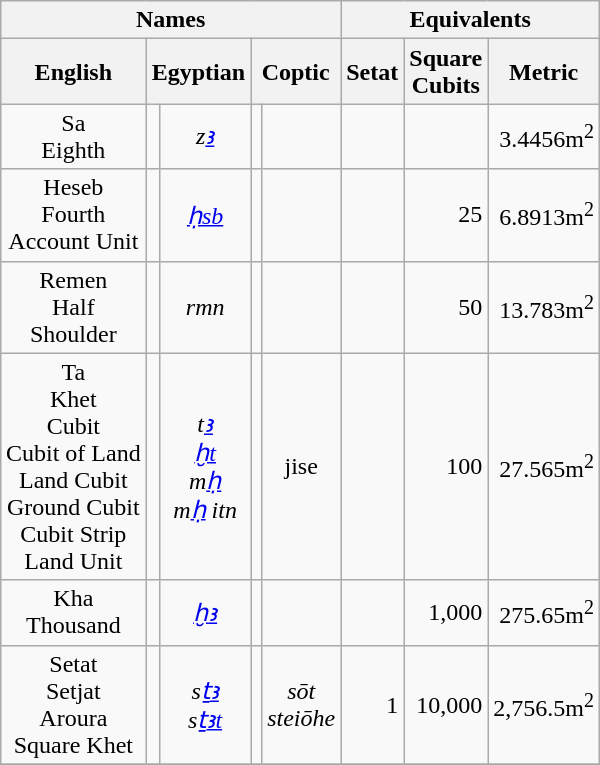<table class="wikitable" style="margin: 1em auto 1em auto; text-align: center">
<tr>
<th colspan=5>Names</th>
<th colspan=3>Equivalents</th>
</tr>
<tr>
<th>English</th>
<th colspan=2>Egyptian</th>
<th colspan=2>Coptic</th>
<th>Setat</th>
<th>Square<br>Cubits</th>
<th>Metric</th>
</tr>
<tr>
<td>Sa<br>Eighth</td>
<td></td>
<td><em>z<a href='#'>ꜣ</a></em></td>
<td></td>
<td></td>
<td style="text-align: right"></td>
<td style="text-align: right"></td>
<td style="text-align: right">3.4456m<sup>2</sup></td>
</tr>
<tr>
<td>Heseb<br>Fourth<br>Account Unit</td>
<td></td>
<td><em><a href='#'>ḥsb</a></em></td>
<td></td>
<td></td>
<td style="text-align: right"></td>
<td style="text-align: right">25</td>
<td style="text-align: right">6.8913m<sup>2</sup></td>
</tr>
<tr>
<td>Remen<br>Half<br>Shoulder</td>
<td></td>
<td><em>rmn</em></td>
<td></td>
<td></td>
<td style="text-align: right"></td>
<td style="text-align: right">50</td>
<td style="text-align: right">13.783m<sup>2</sup></td>
</tr>
<tr>
<td>Ta<br>Khet<br>Cubit<br>Cubit of Land<br>Land Cubit<br>Ground Cubit<br>Cubit Strip<br>Land Unit</td>
<td></td>
<td><em>t<a href='#'>ꜣ</a></em><br><em><a href='#'>ḫt</a></em><br><em>m<a href='#'>ḥ</a></em><br><em>m<a href='#'>ḥ</a> itn</em></td>
<td></td>
<td>jise</td>
<td style="text-align: right"></td>
<td style="text-align: right">100</td>
<td style="text-align: right">27.565m<sup>2</sup></td>
</tr>
<tr>
<td>Kha<br>Thousand</td>
<td></td>
<td><em><a href='#'>ḫ</a><a href='#'>ꜣ</a></em></td>
<td></td>
<td></td>
<td style="text-align: right"></td>
<td style="text-align: right">1,000</td>
<td style="text-align: right">275.65m<sup>2</sup></td>
</tr>
<tr>
<td>Setat<br>Setjat<br>Aroura<br>Square Khet</td>
<td></td>
<td><em>s<a href='#'>ṯ</a><a href='#'>ꜣ</a></em><br><em>s<a href='#'>ṯ</a><a href='#'>ꜣt</a></em></td>
<td><br></td>
<td><em>sōt</em><br><em>steiōhe</em></td>
<td style="text-align: right">1</td>
<td style="text-align: right">10,000</td>
<td style="text-align: right">2,756.5m<sup>2</sup></td>
</tr>
<tr>
</tr>
</table>
